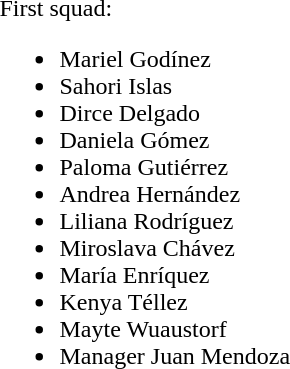<table>
<tr>
<td width="200" valign="top">First squad:<br><ul><li> Mariel Godínez</li><li> Sahori Islas</li><li> Dirce Delgado</li><li> Daniela Gómez</li><li> Paloma Gutiérrez</li><li> Andrea Hernández</li><li> Liliana Rodríguez</li><li> Miroslava Chávez</li><li> María Enríquez</li><li> Kenya Téllez</li><li> Mayte Wuaustorf</li><li> Manager Juan Mendoza</li></ul></td>
</tr>
</table>
